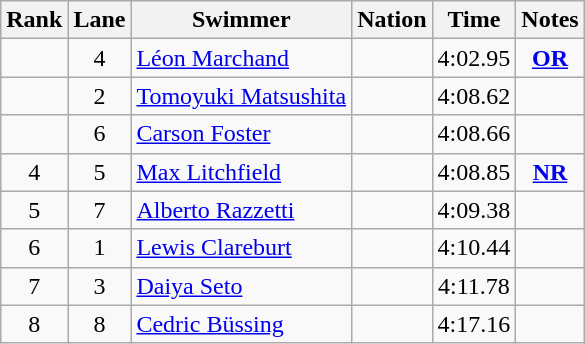<table class="wikitable sortable mw-collapsible" style="text-align:center">
<tr>
<th scope="col">Rank</th>
<th scope="col">Lane</th>
<th scope="col">Swimmer</th>
<th scope="col">Nation</th>
<th scope="col">Time</th>
<th scope="col">Notes</th>
</tr>
<tr>
<td></td>
<td>4</td>
<td align=left><a href='#'>Léon Marchand</a></td>
<td align=left></td>
<td>4:02.95</td>
<td><strong><a href='#'>OR</a></strong></td>
</tr>
<tr>
<td></td>
<td>2</td>
<td align=left><a href='#'>Tomoyuki Matsushita</a></td>
<td align=left></td>
<td>4:08.62</td>
<td></td>
</tr>
<tr>
<td></td>
<td>6</td>
<td align=left><a href='#'>Carson Foster</a></td>
<td align=left></td>
<td>4:08.66</td>
<td></td>
</tr>
<tr>
<td>4</td>
<td>5</td>
<td align=left><a href='#'>Max Litchfield</a></td>
<td align=left></td>
<td>4:08.85</td>
<td><strong><a href='#'>NR</a></strong></td>
</tr>
<tr>
<td>5</td>
<td>7</td>
<td align=left><a href='#'>Alberto Razzetti</a></td>
<td align=left></td>
<td>4:09.38</td>
<td></td>
</tr>
<tr>
<td>6</td>
<td>1</td>
<td align=left><a href='#'>Lewis Clareburt</a></td>
<td align=left></td>
<td>4:10.44</td>
<td></td>
</tr>
<tr>
<td>7</td>
<td>3</td>
<td align=left><a href='#'>Daiya Seto</a></td>
<td align=left></td>
<td>4:11.78</td>
<td></td>
</tr>
<tr>
<td>8</td>
<td>8</td>
<td align=left><a href='#'>Cedric Büssing</a></td>
<td align=left></td>
<td>4:17.16</td>
<td></td>
</tr>
</table>
